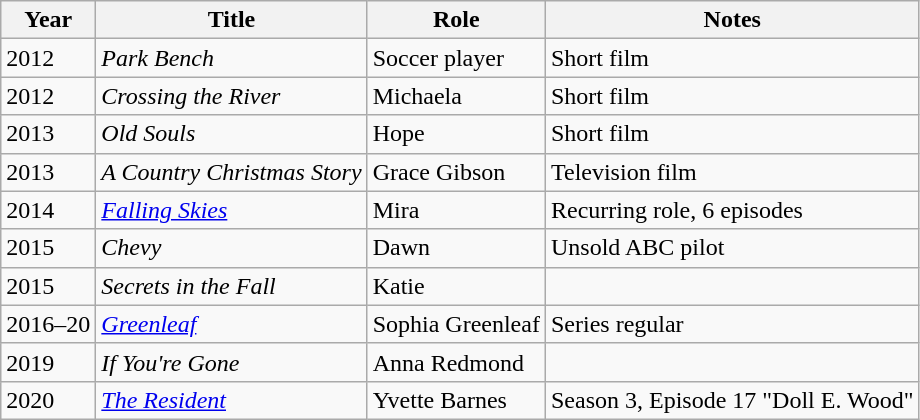<table class="wikitable sortable">
<tr>
<th>Year</th>
<th>Title</th>
<th>Role</th>
<th class="unsortable">Notes</th>
</tr>
<tr>
<td>2012</td>
<td><em>Park Bench </em></td>
<td>Soccer player</td>
<td>Short film</td>
</tr>
<tr>
<td>2012</td>
<td><em>Crossing the River</em></td>
<td>Michaela</td>
<td>Short film</td>
</tr>
<tr>
<td>2013</td>
<td><em>Old Souls</em></td>
<td>Hope</td>
<td>Short film</td>
</tr>
<tr>
<td>2013</td>
<td><em>A Country Christmas Story</em></td>
<td>Grace Gibson</td>
<td>Television film</td>
</tr>
<tr>
<td>2014</td>
<td><em><a href='#'>Falling Skies</a></em></td>
<td>Mira</td>
<td>Recurring role, 6 episodes</td>
</tr>
<tr>
<td>2015</td>
<td><em>Chevy</em></td>
<td>Dawn</td>
<td>Unsold ABC pilot</td>
</tr>
<tr>
<td>2015</td>
<td><em>Secrets in the Fall</em></td>
<td>Katie</td>
<td></td>
</tr>
<tr>
<td>2016–20</td>
<td><em><a href='#'>Greenleaf</a></em></td>
<td>Sophia Greenleaf</td>
<td>Series regular</td>
</tr>
<tr>
<td>2019</td>
<td><em>If You're Gone</em></td>
<td>Anna Redmond</td>
<td></td>
</tr>
<tr>
<td>2020</td>
<td><em><a href='#'>The Resident</a></em></td>
<td>Yvette Barnes</td>
<td>Season 3, Episode 17 "Doll E. Wood"</td>
</tr>
</table>
